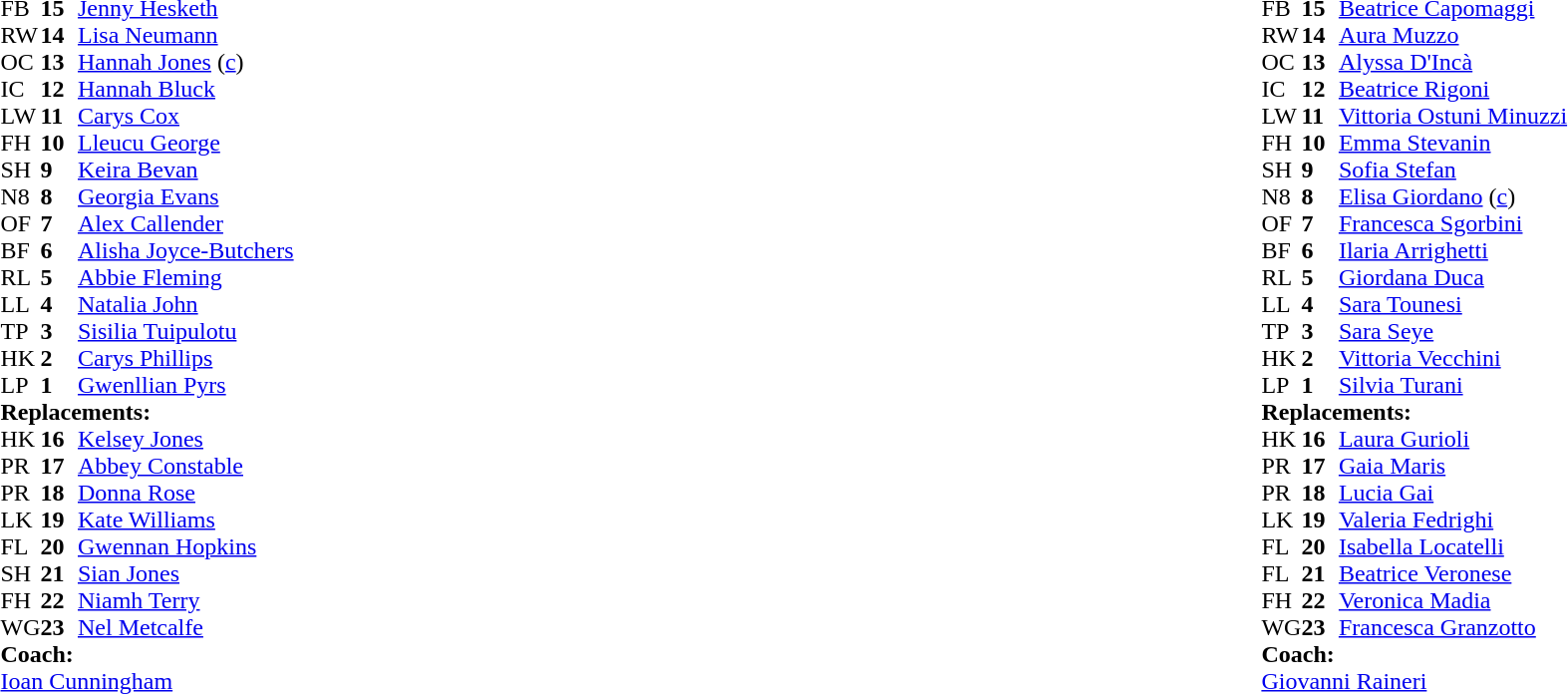<table style="width:100%">
<tr>
<td style="vertical-align:top; width:50%"><br><table cellspacing="0" cellpadding="0">
<tr>
<th width="25"></th>
<th width="25"></th>
</tr>
<tr>
<td>FB</td>
<td><strong>15</strong></td>
<td><a href='#'>Jenny Hesketh</a></td>
</tr>
<tr>
<td>RW</td>
<td><strong>14</strong></td>
<td><a href='#'>Lisa Neumann</a></td>
</tr>
<tr>
<td>OC</td>
<td><strong>13</strong></td>
<td><a href='#'>Hannah Jones</a> (<a href='#'>c</a>)</td>
</tr>
<tr>
<td>IC</td>
<td><strong>12</strong></td>
<td><a href='#'>Hannah Bluck</a></td>
</tr>
<tr>
<td>LW</td>
<td><strong>11</strong></td>
<td><a href='#'>Carys Cox</a></td>
</tr>
<tr>
<td>FH</td>
<td><strong>10</strong></td>
<td><a href='#'>Lleucu George</a></td>
</tr>
<tr>
<td>SH</td>
<td><strong>9</strong></td>
<td><a href='#'>Keira Bevan</a></td>
<td></td>
<td></td>
</tr>
<tr>
<td>N8</td>
<td><strong>8</strong></td>
<td><a href='#'>Georgia Evans</a></td>
</tr>
<tr>
<td>OF</td>
<td><strong>7</strong></td>
<td><a href='#'>Alex Callender</a></td>
</tr>
<tr>
<td>BF</td>
<td><strong>6</strong></td>
<td><a href='#'>Alisha Joyce-Butchers</a></td>
</tr>
<tr>
<td>RL</td>
<td><strong>5</strong></td>
<td><a href='#'>Abbie Fleming</a></td>
<td></td>
<td></td>
</tr>
<tr>
<td>LL</td>
<td><strong>4</strong></td>
<td><a href='#'>Natalia John</a></td>
<td></td>
<td></td>
</tr>
<tr>
<td>TP</td>
<td><strong>3</strong></td>
<td><a href='#'>Sisilia Tuipulotu</a></td>
</tr>
<tr>
<td>HK</td>
<td><strong>2</strong></td>
<td><a href='#'>Carys Phillips</a></td>
<td></td>
<td></td>
</tr>
<tr>
<td>LP</td>
<td><strong>1</strong></td>
<td><a href='#'>Gwenllian Pyrs</a></td>
<td></td>
<td></td>
</tr>
<tr>
<td colspan=3><strong>Replacements:</strong></td>
</tr>
<tr>
<td>HK</td>
<td><strong>16</strong></td>
<td><a href='#'>Kelsey Jones</a></td>
<td></td>
<td></td>
</tr>
<tr>
<td>PR</td>
<td><strong>17</strong></td>
<td><a href='#'>Abbey Constable</a></td>
</tr>
<tr>
<td>PR</td>
<td><strong>18</strong></td>
<td><a href='#'>Donna Rose</a></td>
<td></td>
<td></td>
</tr>
<tr>
<td>LK</td>
<td><strong>19</strong></td>
<td><a href='#'>Kate Williams</a></td>
<td></td>
<td></td>
</tr>
<tr>
<td>FL</td>
<td><strong>20</strong></td>
<td><a href='#'>Gwennan Hopkins</a></td>
<td></td>
<td></td>
</tr>
<tr>
<td>SH</td>
<td><strong>21</strong></td>
<td><a href='#'>Sian Jones</a></td>
<td></td>
<td></td>
</tr>
<tr>
<td>FH</td>
<td><strong>22</strong></td>
<td><a href='#'>Niamh Terry</a></td>
</tr>
<tr>
<td>WG</td>
<td><strong>23</strong></td>
<td><a href='#'>Nel Metcalfe</a></td>
</tr>
<tr>
<td colspan=3><strong>Coach:</strong></td>
</tr>
<tr>
<td colspan="4"> <a href='#'>Ioan Cunningham</a></td>
</tr>
</table>
</td>
<td style="vertical-align:top"></td>
<td style="vertical-align:top; width:50%"><br><table cellspacing="0" cellpadding="0" style="margin:auto">
<tr>
<th width="25"></th>
<th width="25"></th>
</tr>
<tr>
<td>FB</td>
<td><strong>15</strong></td>
<td><a href='#'>Beatrice Capomaggi</a></td>
<td></td>
<td></td>
</tr>
<tr>
<td>RW</td>
<td><strong>14</strong></td>
<td><a href='#'>Aura Muzzo</a></td>
</tr>
<tr>
<td>OC</td>
<td><strong>13</strong></td>
<td><a href='#'>Alyssa D'Incà</a></td>
</tr>
<tr>
<td>IC</td>
<td><strong>12</strong></td>
<td><a href='#'>Beatrice Rigoni</a></td>
</tr>
<tr>
<td>LW</td>
<td><strong>11</strong></td>
<td><a href='#'>Vittoria Ostuni Minuzzi</a></td>
</tr>
<tr>
<td>FH</td>
<td><strong>10</strong></td>
<td><a href='#'>Emma Stevanin</a></td>
<td></td>
</tr>
<tr>
<td>SH</td>
<td><strong>9</strong></td>
<td><a href='#'>Sofia Stefan</a></td>
</tr>
<tr>
<td>N8</td>
<td><strong>8</strong></td>
<td><a href='#'>Elisa Giordano</a> (<a href='#'>c</a>)</td>
</tr>
<tr>
<td>OF</td>
<td><strong>7</strong></td>
<td><a href='#'>Francesca Sgorbini</a></td>
<td></td>
<td></td>
</tr>
<tr>
<td>BF</td>
<td><strong>6</strong></td>
<td><a href='#'>Ilaria Arrighetti</a></td>
</tr>
<tr>
<td>RL</td>
<td><strong>5</strong></td>
<td><a href='#'>Giordana Duca</a></td>
</tr>
<tr>
<td>LL</td>
<td><strong>4</strong></td>
<td><a href='#'>Sara Tounesi</a></td>
<td></td>
<td></td>
</tr>
<tr>
<td>TP</td>
<td><strong>3</strong></td>
<td><a href='#'>Sara Seye</a></td>
<td></td>
<td></td>
</tr>
<tr>
<td>HK</td>
<td><strong>2</strong></td>
<td><a href='#'>Vittoria Vecchini</a></td>
</tr>
<tr>
<td>LP</td>
<td><strong>1</strong></td>
<td><a href='#'>Silvia Turani</a></td>
</tr>
<tr>
<td colspan=3><strong>Replacements:</strong></td>
</tr>
<tr>
<td>HK</td>
<td><strong>16</strong></td>
<td><a href='#'>Laura Gurioli</a></td>
</tr>
<tr>
<td>PR</td>
<td><strong>17</strong></td>
<td><a href='#'>Gaia Maris</a></td>
</tr>
<tr>
<td>PR</td>
<td><strong>18</strong></td>
<td><a href='#'>Lucia Gai</a></td>
<td></td>
<td></td>
</tr>
<tr>
<td>LK</td>
<td><strong>19</strong></td>
<td><a href='#'>Valeria Fedrighi</a></td>
<td></td>
<td></td>
</tr>
<tr>
<td>FL</td>
<td><strong>20</strong></td>
<td><a href='#'>Isabella Locatelli</a></td>
<td></td>
<td></td>
</tr>
<tr>
<td>FL</td>
<td><strong>21</strong></td>
<td><a href='#'>Beatrice Veronese</a></td>
</tr>
<tr>
<td>FH</td>
<td><strong>22</strong></td>
<td><a href='#'>Veronica Madia</a></td>
</tr>
<tr>
<td>WG</td>
<td><strong>23</strong></td>
<td><a href='#'>Francesca Granzotto</a></td>
<td></td>
<td></td>
</tr>
<tr>
<td colspan=3><strong>Coach:</strong></td>
</tr>
<tr>
<td colspan="4"> <a href='#'>Giovanni Raineri</a></td>
</tr>
</table>
</td>
</tr>
</table>
